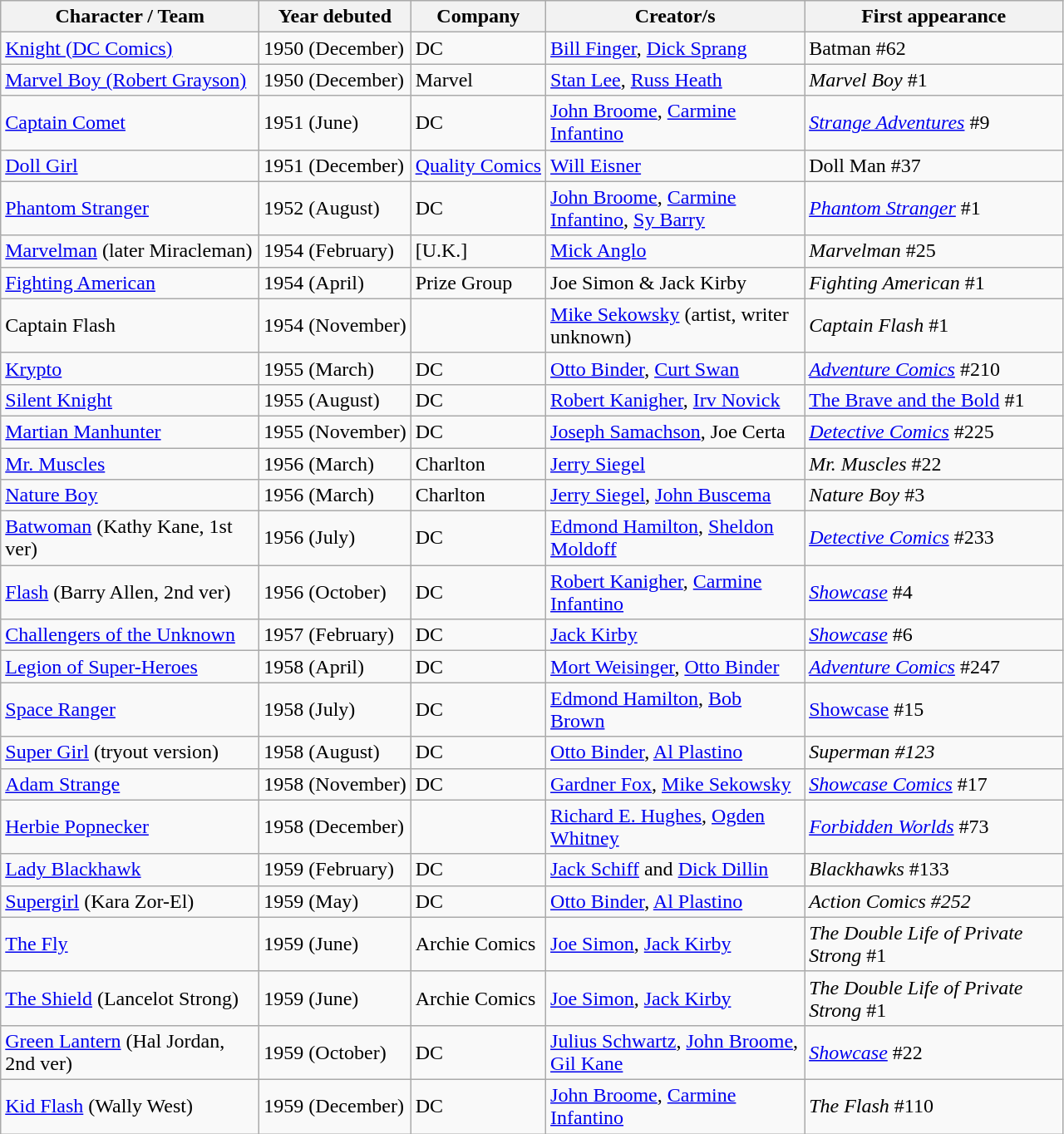<table class="wikitable sortable">
<tr>
<th width=200px>Character / Team</th>
<th>Year debuted</th>
<th>Company</th>
<th width=200px>Creator/s</th>
<th width=200px>First appearance</th>
</tr>
<tr>
<td><a href='#'>Knight (DC Comics)</a></td>
<td>1950 (December)</td>
<td>DC</td>
<td><a href='#'>Bill Finger</a>, <a href='#'>Dick Sprang</a></td>
<td>Batman #62</td>
</tr>
<tr>
<td><a href='#'>Marvel Boy (Robert Grayson)</a></td>
<td>1950 (December)</td>
<td>Marvel</td>
<td><a href='#'>Stan Lee</a>, <a href='#'>Russ Heath</a></td>
<td><em>Marvel Boy</em> #1</td>
</tr>
<tr>
<td><a href='#'>Captain Comet</a></td>
<td>1951 (June)</td>
<td>DC</td>
<td><a href='#'>John Broome</a>, <a href='#'>Carmine Infantino</a></td>
<td><em><a href='#'>Strange Adventures</a></em> #9</td>
</tr>
<tr>
<td><a href='#'>Doll Girl</a></td>
<td>1951 (December)</td>
<td><a href='#'>Quality Comics</a></td>
<td><a href='#'>Will Eisner</a></td>
<td>Doll Man #37</td>
</tr>
<tr>
<td><a href='#'>Phantom Stranger</a></td>
<td>1952 (August)</td>
<td>DC</td>
<td><a href='#'>John Broome</a>, <a href='#'>Carmine Infantino</a>, <a href='#'>Sy Barry</a></td>
<td><em><a href='#'>Phantom Stranger</a></em> #1</td>
</tr>
<tr>
<td><a href='#'>Marvelman</a> (later Miracleman)</td>
<td>1954 (February)</td>
<td>[U.K.]</td>
<td><a href='#'>Mick Anglo</a></td>
<td><em>Marvelman</em> #25</td>
</tr>
<tr>
<td><a href='#'>Fighting American</a></td>
<td>1954 (April)</td>
<td>Prize Group</td>
<td>Joe Simon & Jack Kirby</td>
<td><em>Fighting American</em> #1</td>
</tr>
<tr>
<td>Captain Flash</td>
<td>1954 (November)</td>
<td></td>
<td><a href='#'>Mike Sekowsky</a> (artist, writer unknown)</td>
<td><em>Captain Flash</em> #1</td>
</tr>
<tr>
<td><a href='#'>Krypto</a></td>
<td>1955 (March)</td>
<td>DC</td>
<td><a href='#'>Otto Binder</a>, <a href='#'>Curt Swan</a></td>
<td><em><a href='#'>Adventure Comics</a></em> #210</td>
</tr>
<tr>
<td><a href='#'>Silent Knight</a></td>
<td>1955 (August)</td>
<td>DC</td>
<td><a href='#'>Robert Kanigher</a>, <a href='#'>Irv Novick</a></td>
<td><a href='#'>The Brave and the Bold</a> #1</td>
</tr>
<tr>
<td><a href='#'>Martian Manhunter</a></td>
<td>1955 (November)</td>
<td>DC</td>
<td><a href='#'>Joseph Samachson</a>, Joe Certa</td>
<td><em><a href='#'>Detective Comics</a></em> #225</td>
</tr>
<tr>
<td><a href='#'>Mr. Muscles</a></td>
<td>1956 (March)</td>
<td>Charlton</td>
<td><a href='#'>Jerry Siegel</a></td>
<td><em>Mr. Muscles</em> #22</td>
</tr>
<tr>
<td><a href='#'>Nature Boy</a></td>
<td>1956 (March)</td>
<td>Charlton</td>
<td><a href='#'>Jerry Siegel</a>, <a href='#'>John Buscema</a></td>
<td><em>Nature Boy</em> #3</td>
</tr>
<tr>
<td><a href='#'>Batwoman</a> (Kathy Kane, 1st ver)</td>
<td>1956 (July)</td>
<td>DC</td>
<td><a href='#'>Edmond Hamilton</a>, <a href='#'>Sheldon Moldoff</a></td>
<td><em><a href='#'>Detective Comics</a></em> #233</td>
</tr>
<tr>
<td><a href='#'>Flash</a> (Barry Allen, 2nd ver)</td>
<td>1956 (October)</td>
<td>DC</td>
<td><a href='#'>Robert Kanigher</a>, <a href='#'>Carmine Infantino</a></td>
<td><em><a href='#'>Showcase</a></em> #4</td>
</tr>
<tr>
<td><a href='#'>Challengers of the Unknown</a></td>
<td>1957 (February)</td>
<td>DC</td>
<td><a href='#'>Jack Kirby</a></td>
<td><em><a href='#'>Showcase</a></em> #6</td>
</tr>
<tr>
<td><a href='#'>Legion of Super-Heroes</a></td>
<td>1958 (April)</td>
<td>DC</td>
<td><a href='#'>Mort Weisinger</a>, <a href='#'>Otto Binder</a></td>
<td><em><a href='#'>Adventure Comics</a></em> #247</td>
</tr>
<tr>
<td><a href='#'>Space Ranger</a></td>
<td>1958 (July)</td>
<td>DC</td>
<td><a href='#'>Edmond Hamilton</a>, <a href='#'>Bob Brown</a></td>
<td><a href='#'>Showcase</a> #15</td>
</tr>
<tr>
<td><a href='#'>Super Girl</a> (tryout version)</td>
<td>1958 (August)</td>
<td>DC</td>
<td><a href='#'>Otto Binder</a>, <a href='#'>Al Plastino</a></td>
<td><em>Superman #123</em></td>
</tr>
<tr>
<td><a href='#'>Adam Strange</a></td>
<td>1958 (November)</td>
<td>DC</td>
<td><a href='#'>Gardner Fox</a>, <a href='#'>Mike Sekowsky</a></td>
<td><em><a href='#'>Showcase Comics</a></em> #17</td>
</tr>
<tr>
<td><a href='#'>Herbie Popnecker</a></td>
<td>1958 (December)</td>
<td></td>
<td><a href='#'>Richard E. Hughes</a>, <a href='#'>Ogden Whitney</a></td>
<td><em><a href='#'>Forbidden Worlds</a></em> #73</td>
</tr>
<tr>
<td><a href='#'>Lady Blackhawk</a></td>
<td>1959 (February)</td>
<td>DC</td>
<td><a href='#'>Jack Schiff</a> and <a href='#'>Dick Dillin</a></td>
<td><em>Blackhawks</em> #133</td>
</tr>
<tr>
<td><a href='#'>Supergirl</a> (Kara Zor-El)</td>
<td>1959 (May)</td>
<td>DC</td>
<td><a href='#'>Otto Binder</a>, <a href='#'>Al Plastino</a></td>
<td><em>Action Comics #252</em></td>
</tr>
<tr>
<td><a href='#'>The Fly</a></td>
<td>1959 (June)</td>
<td>Archie Comics</td>
<td><a href='#'>Joe Simon</a>, <a href='#'>Jack Kirby</a></td>
<td><em>The Double Life of Private Strong</em> #1</td>
</tr>
<tr>
<td><a href='#'>The Shield</a> (Lancelot Strong)</td>
<td>1959 (June)</td>
<td>Archie Comics</td>
<td><a href='#'>Joe Simon</a>, <a href='#'>Jack Kirby</a></td>
<td><em>The Double Life of Private Strong</em> #1</td>
</tr>
<tr>
<td><a href='#'>Green Lantern</a> (Hal Jordan, 2nd ver)</td>
<td>1959 (October)</td>
<td>DC</td>
<td><a href='#'>Julius Schwartz</a>, <a href='#'>John Broome</a>, <a href='#'>Gil Kane</a></td>
<td><em><a href='#'>Showcase</a></em> #22</td>
</tr>
<tr>
<td><a href='#'>Kid Flash</a> (Wally West)</td>
<td>1959 (December)</td>
<td>DC</td>
<td><a href='#'>John Broome</a>, <a href='#'>Carmine Infantino</a></td>
<td><em>The Flash</em> #110</td>
</tr>
</table>
